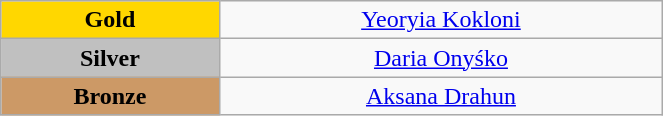<table class="wikitable" style="text-align:center; " width="35%">
<tr>
<td bgcolor="gold"><strong>Gold</strong></td>
<td><a href='#'>Yeoryia Kokloni</a><br>  <small><em></em></small></td>
</tr>
<tr>
<td bgcolor="silver"><strong>Silver</strong></td>
<td><a href='#'>Daria Onyśko</a><br>  <small><em></em></small></td>
</tr>
<tr>
<td bgcolor="CC9966"><strong>Bronze</strong></td>
<td><a href='#'>Aksana Drahun</a><br>  <small><em></em></small></td>
</tr>
</table>
